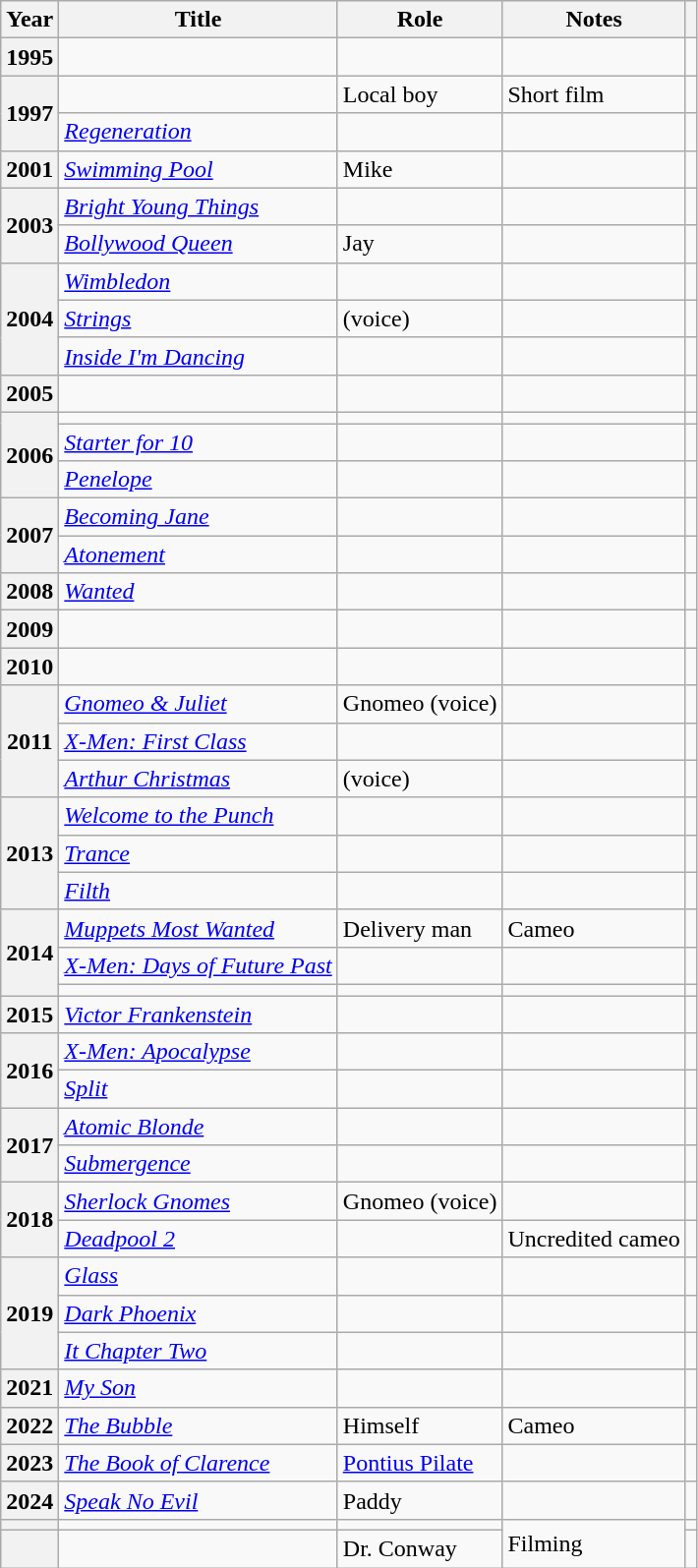<table class="wikitable plainrowheaders sortable" style="margin-right: 0;">
<tr>
<th scope="col">Year</th>
<th scope="col">Title</th>
<th scope="col">Role</th>
<th scope="col" class="unsortable">Notes</th>
<th scope="col" class="unsortable"></th>
</tr>
<tr>
<th scope="row">1995</th>
<td><em></em></td>
<td></td>
<td></td>
<td style="text-align: center;"></td>
</tr>
<tr>
<th rowspan="2" scope="row">1997</th>
<td><em></em></td>
<td>Local boy</td>
<td>Short film</td>
<td style="text-align: center;"></td>
</tr>
<tr>
<td><em><a href='#'>Regeneration</a></em></td>
<td></td>
<td></td>
<td style="text-align: center;"></td>
</tr>
<tr>
<th scope="row">2001</th>
<td><em><a href='#'>Swimming Pool</a></em></td>
<td>Mike</td>
<td></td>
<td style="text-align: center;"></td>
</tr>
<tr>
<th rowspan="2" scope="row">2003</th>
<td><em><a href='#'>Bright Young Things</a></em></td>
<td></td>
<td></td>
<td style="text-align: center;"></td>
</tr>
<tr>
<td><em><a href='#'>Bollywood Queen</a></em></td>
<td>Jay</td>
<td></td>
<td style="text-align: center;"></td>
</tr>
<tr>
<th rowspan="3" scope="row">2004</th>
<td><em><a href='#'>Wimbledon</a></em></td>
<td></td>
<td></td>
<td style="text-align: center;"></td>
</tr>
<tr>
<td><em><a href='#'>Strings</a></em></td>
<td> (voice)</td>
<td></td>
<td style="text-align: center;"></td>
</tr>
<tr>
<td><em><a href='#'>Inside I'm Dancing</a></em></td>
<td></td>
<td></td>
<td style="text-align: center;"></td>
</tr>
<tr>
<th scope="row">2005</th>
<td><em></em></td>
<td></td>
<td></td>
<td style="text-align: center;"></td>
</tr>
<tr>
<th rowspan="3" scope="row">2006</th>
<td><em></em></td>
<td></td>
<td></td>
<td style="text-align: center;"></td>
</tr>
<tr>
<td><em><a href='#'>Starter for 10</a></em></td>
<td></td>
<td></td>
<td style="text-align: center;"></td>
</tr>
<tr>
<td><em><a href='#'>Penelope</a></em></td>
<td></td>
<td></td>
<td style="text-align: center;"></td>
</tr>
<tr>
<th rowspan="2" scope="row">2007</th>
<td><em><a href='#'>Becoming Jane</a></em></td>
<td></td>
<td></td>
<td style="text-align: center;"></td>
</tr>
<tr>
<td><em><a href='#'>Atonement</a></em></td>
<td></td>
<td></td>
<td style="text-align: center;"></td>
</tr>
<tr>
<th scope="row">2008</th>
<td><em><a href='#'>Wanted</a></em></td>
<td></td>
<td></td>
<td style="text-align: center;"></td>
</tr>
<tr>
<th scope="row">2009</th>
<td><em></em></td>
<td></td>
<td></td>
<td style="text-align: center;"></td>
</tr>
<tr>
<th scope="row">2010</th>
<td><em></em></td>
<td></td>
<td></td>
<td style="text-align: center;"></td>
</tr>
<tr>
<th rowspan="3" scope="row">2011</th>
<td><em><a href='#'>Gnomeo & Juliet</a></em></td>
<td>Gnomeo (voice)</td>
<td></td>
<td style="text-align: center;"></td>
</tr>
<tr>
<td><em><a href='#'>X-Men: First Class</a></em></td>
<td></td>
<td></td>
<td style="text-align: center;"></td>
</tr>
<tr>
<td><em><a href='#'>Arthur Christmas</a></em></td>
<td> (voice)</td>
<td></td>
<td style="text-align: center;"></td>
</tr>
<tr>
<th rowspan="3" scope="row">2013</th>
<td><em><a href='#'>Welcome to the Punch</a></em></td>
<td></td>
<td></td>
<td style="text-align: center;"></td>
</tr>
<tr>
<td><em><a href='#'>Trance</a></em></td>
<td></td>
<td></td>
<td style="text-align: center;"></td>
</tr>
<tr>
<td><em><a href='#'>Filth</a></em></td>
<td></td>
<td></td>
<td style="text-align: center;"></td>
</tr>
<tr>
<th rowspan="3" scope="row">2014</th>
<td><em><a href='#'>Muppets Most Wanted</a></em></td>
<td>Delivery man</td>
<td>Cameo</td>
<td style="text-align: center;"></td>
</tr>
<tr>
<td><em><a href='#'>X-Men: Days of Future Past</a></em></td>
<td></td>
<td></td>
<td style="text-align: center;"></td>
</tr>
<tr>
<td><em></em></td>
<td></td>
<td></td>
<td style="text-align: center;"></td>
</tr>
<tr>
<th scope="row">2015</th>
<td><em><a href='#'>Victor Frankenstein</a></em></td>
<td></td>
<td></td>
<td style="text-align: center;"></td>
</tr>
<tr>
<th rowspan="2" scope="row">2016</th>
<td><em><a href='#'>X-Men: Apocalypse</a></em></td>
<td></td>
<td></td>
<td style="text-align: center;"></td>
</tr>
<tr>
<td><em><a href='#'>Split</a></em></td>
<td></td>
<td></td>
<td style="text-align: center;"></td>
</tr>
<tr>
<th rowspan="2" scope="row">2017</th>
<td><em><a href='#'>Atomic Blonde</a></em></td>
<td></td>
<td></td>
<td style="text-align: center;"></td>
</tr>
<tr>
<td><em><a href='#'>Submergence</a></em></td>
<td></td>
<td></td>
<td style="text-align: center;"></td>
</tr>
<tr>
<th rowspan="2" scope="row">2018</th>
<td><em><a href='#'>Sherlock Gnomes</a></em></td>
<td>Gnomeo (voice)</td>
<td></td>
<td style="text-align: center;"></td>
</tr>
<tr>
<td><em><a href='#'>Deadpool 2</a></em></td>
<td></td>
<td>Uncredited cameo</td>
<td style="text-align: center;"></td>
</tr>
<tr>
<th rowspan="3" scope="row">2019</th>
<td><em><a href='#'>Glass</a></em></td>
<td></td>
<td></td>
<td style="text-align: center;"></td>
</tr>
<tr>
<td><em><a href='#'>Dark Phoenix</a></em></td>
<td></td>
<td></td>
<td style="text-align: center;"></td>
</tr>
<tr>
<td><em><a href='#'>It Chapter Two</a></em></td>
<td></td>
<td></td>
<td style="text-align: center;"></td>
</tr>
<tr>
<th scope="row">2021</th>
<td><em><a href='#'>My Son</a></em></td>
<td></td>
<td></td>
<td style="text-align: center;"></td>
</tr>
<tr>
<th scope="row">2022</th>
<td><em><a href='#'>The Bubble</a></em></td>
<td>Himself</td>
<td>Cameo</td>
<td style="text-align: center;"></td>
</tr>
<tr>
<th scope="row">2023</th>
<td><em><a href='#'>The Book of Clarence</a></em></td>
<td><a href='#'>Pontius Pilate</a></td>
<td></td>
<td style="text-align: center;"></td>
</tr>
<tr>
<th scope="row">2024</th>
<td><em><a href='#'>Speak No Evil</a></em></td>
<td>Paddy</td>
<td></td>
<td style="text-align: center;"></td>
</tr>
<tr class="sortbottom">
<th scope="row"></th>
<td></td>
<td></td>
<td rowspan="2">Filming</td>
<td style="text-align: center;"></td>
</tr>
<tr>
<th scope="row"></th>
<td></td>
<td>Dr. Conway</td>
<td style="text-align: center;"></td>
</tr>
</table>
